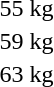<table>
<tr>
<td>55 kg</td>
<td></td>
<td></td>
<td></td>
</tr>
<tr>
<td>59 kg</td>
<td></td>
<td></td>
<td></td>
</tr>
<tr>
<td>63 kg</td>
<td></td>
<td></td>
<td></td>
</tr>
</table>
